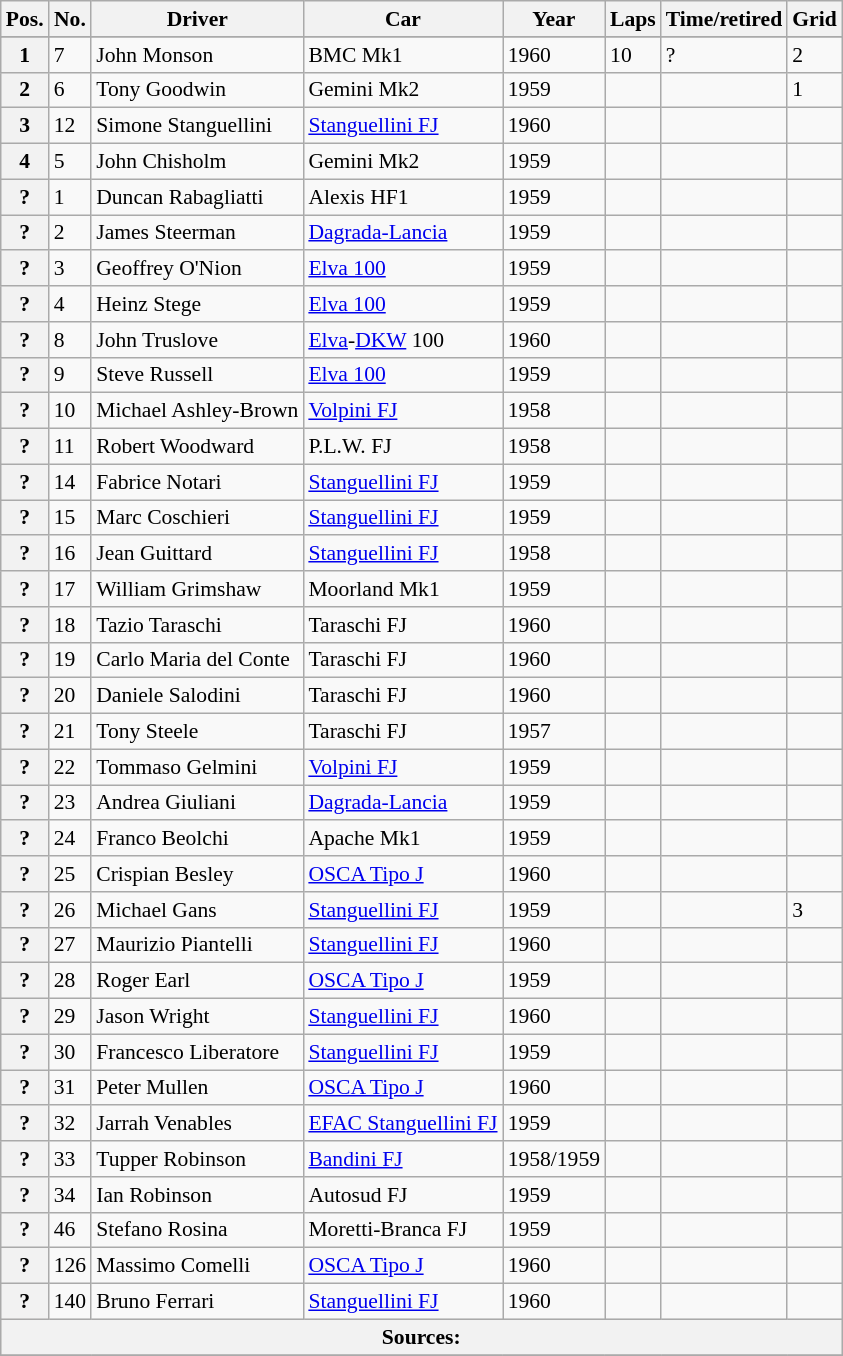<table class="wikitable" style="font-size:90%">
<tr>
<th>Pos.</th>
<th>No.</th>
<th>Driver</th>
<th>Car</th>
<th>Year</th>
<th>Laps</th>
<th>Time/retired</th>
<th>Grid</th>
</tr>
<tr>
</tr>
<tr>
<th>1</th>
<td>7</td>
<td> John Monson</td>
<td>BMC Mk1</td>
<td>1960</td>
<td>10</td>
<td>?</td>
<td>2</td>
</tr>
<tr>
<th>2</th>
<td>6</td>
<td> Tony Goodwin</td>
<td>Gemini Mk2</td>
<td>1959</td>
<td></td>
<td></td>
<td>1</td>
</tr>
<tr>
<th>3</th>
<td>12</td>
<td> Simone Stanguellini</td>
<td><a href='#'>Stanguellini FJ</a></td>
<td>1960</td>
<td></td>
<td></td>
<td></td>
</tr>
<tr>
<th>4</th>
<td>5</td>
<td> John Chisholm</td>
<td>Gemini Mk2</td>
<td>1959</td>
<td></td>
<td></td>
<td></td>
</tr>
<tr>
<th>?</th>
<td>1</td>
<td> Duncan Rabagliatti</td>
<td>Alexis HF1</td>
<td>1959</td>
<td></td>
<td></td>
<td></td>
</tr>
<tr>
<th>?</th>
<td>2</td>
<td> James Steerman</td>
<td><a href='#'>Dagrada-Lancia</a></td>
<td>1959</td>
<td></td>
<td></td>
<td></td>
</tr>
<tr>
<th>?</th>
<td>3</td>
<td> Geoffrey O'Nion</td>
<td><a href='#'>Elva 100</a></td>
<td>1959</td>
<td></td>
<td></td>
<td></td>
</tr>
<tr>
<th>?</th>
<td>4</td>
<td> Heinz Stege</td>
<td><a href='#'>Elva 100</a></td>
<td>1959</td>
<td></td>
<td></td>
<td></td>
</tr>
<tr>
<th>?</th>
<td>8</td>
<td> John Truslove</td>
<td><a href='#'>Elva</a>-<a href='#'>DKW</a> 100</td>
<td>1960</td>
<td></td>
<td></td>
<td></td>
</tr>
<tr>
<th>?</th>
<td>9</td>
<td> Steve Russell</td>
<td><a href='#'>Elva 100</a></td>
<td>1959</td>
<td></td>
<td></td>
<td></td>
</tr>
<tr>
<th>?</th>
<td>10</td>
<td> Michael Ashley-Brown</td>
<td><a href='#'>Volpini FJ</a></td>
<td>1958</td>
<td></td>
<td></td>
<td></td>
</tr>
<tr>
<th>?</th>
<td>11</td>
<td> Robert Woodward</td>
<td>P.L.W. FJ</td>
<td>1958</td>
<td></td>
<td></td>
<td></td>
</tr>
<tr>
<th>?</th>
<td>14</td>
<td> Fabrice Notari</td>
<td><a href='#'>Stanguellini FJ</a></td>
<td>1959</td>
<td></td>
<td></td>
<td></td>
</tr>
<tr>
<th>?</th>
<td>15</td>
<td> Marc Coschieri</td>
<td><a href='#'>Stanguellini FJ</a></td>
<td>1959</td>
<td></td>
<td></td>
<td></td>
</tr>
<tr>
<th>?</th>
<td>16</td>
<td> Jean Guittard</td>
<td><a href='#'>Stanguellini FJ</a></td>
<td>1958</td>
<td></td>
<td></td>
<td></td>
</tr>
<tr>
<th>?</th>
<td>17</td>
<td> William Grimshaw</td>
<td>Moorland Mk1</td>
<td>1959</td>
<td></td>
<td></td>
<td></td>
</tr>
<tr>
<th>?</th>
<td>18</td>
<td> Tazio Taraschi</td>
<td>Taraschi FJ</td>
<td>1960</td>
<td></td>
<td></td>
<td></td>
</tr>
<tr>
<th>?</th>
<td>19</td>
<td> Carlo Maria del Conte</td>
<td>Taraschi FJ</td>
<td>1960</td>
<td></td>
<td></td>
<td></td>
</tr>
<tr>
<th>?</th>
<td>20</td>
<td> Daniele Salodini</td>
<td>Taraschi FJ</td>
<td>1960</td>
<td></td>
<td></td>
<td></td>
</tr>
<tr>
<th>?</th>
<td>21</td>
<td> Tony Steele</td>
<td>Taraschi FJ</td>
<td>1957</td>
<td></td>
<td></td>
<td></td>
</tr>
<tr>
<th>?</th>
<td>22</td>
<td> Tommaso Gelmini</td>
<td><a href='#'>Volpini FJ</a></td>
<td>1959</td>
<td></td>
<td></td>
<td></td>
</tr>
<tr>
<th>?</th>
<td>23</td>
<td> Andrea Giuliani</td>
<td><a href='#'>Dagrada-Lancia</a></td>
<td>1959</td>
<td></td>
<td></td>
<td></td>
</tr>
<tr>
<th>?</th>
<td>24</td>
<td> Franco Beolchi</td>
<td>Apache Mk1</td>
<td>1959</td>
<td></td>
<td></td>
<td></td>
</tr>
<tr>
<th>?</th>
<td>25</td>
<td> Crispian Besley</td>
<td><a href='#'>OSCA Tipo J</a></td>
<td>1960</td>
<td></td>
<td></td>
<td></td>
</tr>
<tr>
<th>?</th>
<td>26</td>
<td> Michael Gans</td>
<td><a href='#'>Stanguellini FJ</a></td>
<td>1959</td>
<td></td>
<td></td>
<td>3</td>
</tr>
<tr>
<th>?</th>
<td>27</td>
<td> Maurizio Piantelli</td>
<td><a href='#'>Stanguellini FJ</a></td>
<td>1960</td>
<td></td>
<td></td>
<td></td>
</tr>
<tr>
<th>?</th>
<td>28</td>
<td> Roger Earl</td>
<td><a href='#'>OSCA Tipo J</a></td>
<td>1959</td>
<td></td>
<td></td>
<td></td>
</tr>
<tr>
<th>?</th>
<td>29</td>
<td> Jason Wright</td>
<td><a href='#'>Stanguellini FJ</a></td>
<td>1960</td>
<td></td>
<td></td>
<td></td>
</tr>
<tr>
<th>?</th>
<td>30</td>
<td> Francesco Liberatore</td>
<td><a href='#'>Stanguellini FJ</a></td>
<td>1959</td>
<td></td>
<td></td>
<td></td>
</tr>
<tr>
<th>?</th>
<td>31</td>
<td> Peter Mullen</td>
<td><a href='#'>OSCA Tipo J</a></td>
<td>1960</td>
<td></td>
<td></td>
<td></td>
</tr>
<tr>
<th>?</th>
<td>32</td>
<td> Jarrah Venables</td>
<td><a href='#'>EFAC Stanguellini FJ</a></td>
<td>1959</td>
<td></td>
<td></td>
<td></td>
</tr>
<tr>
<th>?</th>
<td>33</td>
<td> Tupper Robinson</td>
<td><a href='#'>Bandini FJ</a></td>
<td>1958/1959</td>
<td></td>
<td></td>
<td></td>
</tr>
<tr>
<th>?</th>
<td>34</td>
<td> Ian Robinson</td>
<td>Autosud FJ</td>
<td>1959</td>
<td></td>
<td></td>
<td></td>
</tr>
<tr>
<th>?</th>
<td>46</td>
<td> Stefano Rosina</td>
<td>Moretti-Branca FJ</td>
<td>1959</td>
<td></td>
<td></td>
<td></td>
</tr>
<tr>
<th>?</th>
<td>126</td>
<td> Massimo Comelli</td>
<td><a href='#'>OSCA Tipo J</a></td>
<td>1960</td>
<td></td>
<td></td>
<td></td>
</tr>
<tr>
<th>?</th>
<td>140</td>
<td> Bruno Ferrari</td>
<td><a href='#'>Stanguellini FJ</a></td>
<td>1960</td>
<td></td>
<td></td>
<td></td>
</tr>
<tr style="background-color:#E5E4E2" align="center">
<th colspan=8>Sources:</th>
</tr>
<tr>
</tr>
</table>
